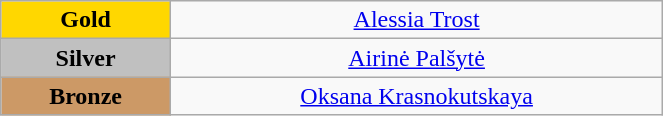<table class="wikitable" style="text-align:center; " width="35%">
<tr>
<td bgcolor="gold"><strong>Gold</strong></td>
<td><a href='#'>Alessia Trost</a><br>  <small><em></em></small></td>
</tr>
<tr>
<td bgcolor="silver"><strong>Silver</strong></td>
<td><a href='#'>Airinė Palšytė</a><br>  <small><em></em></small></td>
</tr>
<tr>
<td bgcolor="CC9966"><strong>Bronze</strong></td>
<td><a href='#'>Oksana Krasnokutskaya</a><br>  <small><em></em></small></td>
</tr>
</table>
